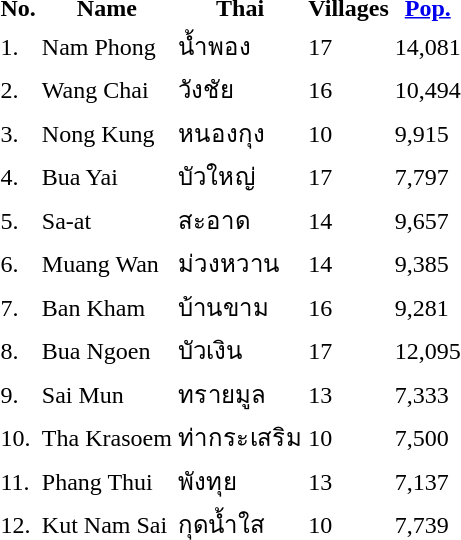<table>
<tr>
<th>No.</th>
<th>Name</th>
<th>Thai</th>
<th>Villages</th>
<th><a href='#'>Pop.</a></th>
</tr>
<tr>
<td>1.</td>
<td>Nam Phong</td>
<td>น้ำพอง</td>
<td>17</td>
<td>14,081</td>
</tr>
<tr>
<td>2.</td>
<td>Wang Chai</td>
<td>วังชัย</td>
<td>16</td>
<td>10,494</td>
</tr>
<tr>
<td>3.</td>
<td>Nong Kung</td>
<td>หนองกุง</td>
<td>10</td>
<td>9,915</td>
</tr>
<tr>
<td>4.</td>
<td>Bua Yai</td>
<td>บัวใหญ่</td>
<td>17</td>
<td>7,797</td>
</tr>
<tr>
<td>5.</td>
<td>Sa-at</td>
<td>สะอาด</td>
<td>14</td>
<td>9,657</td>
</tr>
<tr>
<td>6.</td>
<td>Muang Wan</td>
<td>ม่วงหวาน</td>
<td>14</td>
<td>9,385</td>
</tr>
<tr>
<td>7.</td>
<td>Ban Kham</td>
<td>บ้านขาม</td>
<td>16</td>
<td>9,281</td>
</tr>
<tr>
<td>8.</td>
<td>Bua Ngoen</td>
<td>บัวเงิน</td>
<td>17</td>
<td>12,095</td>
</tr>
<tr>
<td>9.</td>
<td>Sai Mun</td>
<td>ทรายมูล</td>
<td>13</td>
<td>7,333</td>
</tr>
<tr>
<td>10.</td>
<td>Tha Krasoem</td>
<td>ท่ากระเสริม</td>
<td>10</td>
<td>7,500</td>
</tr>
<tr>
<td>11.</td>
<td>Phang Thui</td>
<td>พังทุย</td>
<td>13</td>
<td>7,137</td>
</tr>
<tr>
<td>12.</td>
<td>Kut Nam Sai</td>
<td>กุดน้ำใส</td>
<td>10</td>
<td>7,739</td>
</tr>
</table>
